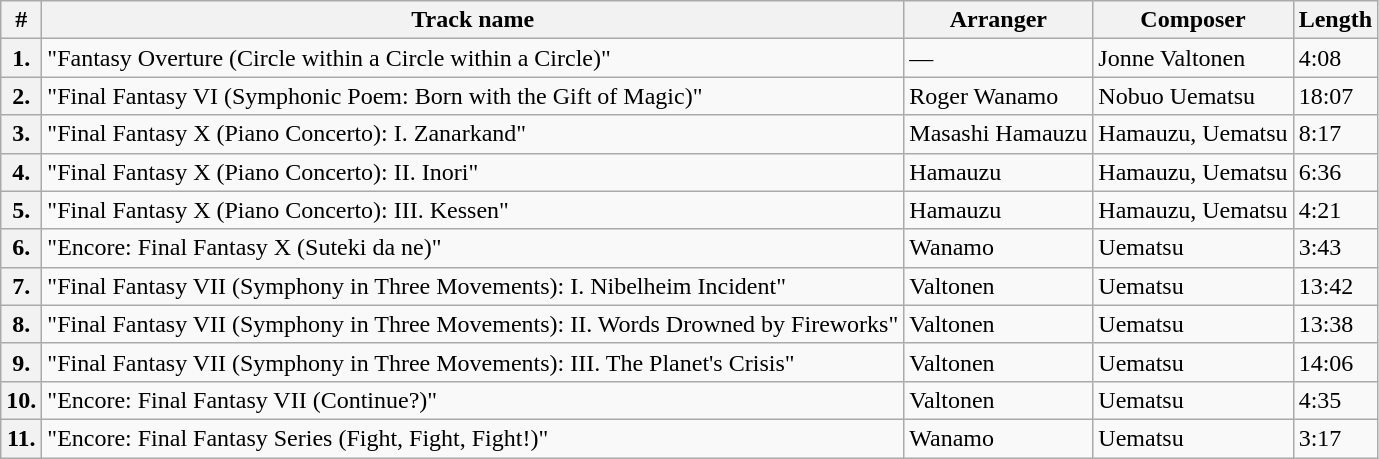<table class="wikitable plainrowheaders">
<tr>
<th scope="col">#</th>
<th scope="col">Track name</th>
<th scope="col">Arranger</th>
<th scope="col">Composer</th>
<th scope="col">Length</th>
</tr>
<tr>
<th scope="row">1.</th>
<td>"Fantasy Overture (Circle within a Circle within a Circle)"</td>
<td>—</td>
<td>Jonne Valtonen</td>
<td>4:08</td>
</tr>
<tr>
<th scope="row">2.</th>
<td>"Final Fantasy VI (Symphonic Poem: Born with the Gift of Magic)"</td>
<td>Roger Wanamo</td>
<td>Nobuo Uematsu</td>
<td>18:07</td>
</tr>
<tr>
<th scope="row">3.</th>
<td>"Final Fantasy X (Piano Concerto): I. Zanarkand"</td>
<td>Masashi Hamauzu</td>
<td>Hamauzu, Uematsu</td>
<td>8:17</td>
</tr>
<tr>
<th scope="row">4.</th>
<td>"Final Fantasy X (Piano Concerto): II. Inori"</td>
<td>Hamauzu</td>
<td>Hamauzu, Uematsu</td>
<td>6:36</td>
</tr>
<tr>
<th scope="row">5.</th>
<td>"Final Fantasy X (Piano Concerto): III. Kessen"</td>
<td>Hamauzu</td>
<td>Hamauzu, Uematsu</td>
<td>4:21</td>
</tr>
<tr>
<th scope="row">6.</th>
<td>"Encore: Final Fantasy X (Suteki da ne)"</td>
<td>Wanamo</td>
<td>Uematsu</td>
<td>3:43</td>
</tr>
<tr>
<th scope="row">7.</th>
<td>"Final Fantasy VII (Symphony in Three Movements): I. Nibelheim Incident"</td>
<td>Valtonen</td>
<td>Uematsu</td>
<td>13:42</td>
</tr>
<tr>
<th scope="row">8.</th>
<td>"Final Fantasy VII (Symphony in Three Movements): II. Words Drowned by Fireworks"</td>
<td>Valtonen</td>
<td>Uematsu</td>
<td>13:38</td>
</tr>
<tr>
<th scope="row">9.</th>
<td>"Final Fantasy VII (Symphony in Three Movements): III. The Planet's Crisis"</td>
<td>Valtonen</td>
<td>Uematsu</td>
<td>14:06</td>
</tr>
<tr>
<th scope="row">10.</th>
<td>"Encore: Final Fantasy VII (Continue?)"</td>
<td>Valtonen</td>
<td>Uematsu</td>
<td>4:35</td>
</tr>
<tr>
<th scope="row">11.</th>
<td>"Encore: Final Fantasy Series (Fight, Fight, Fight!)"</td>
<td>Wanamo</td>
<td>Uematsu</td>
<td>3:17</td>
</tr>
</table>
